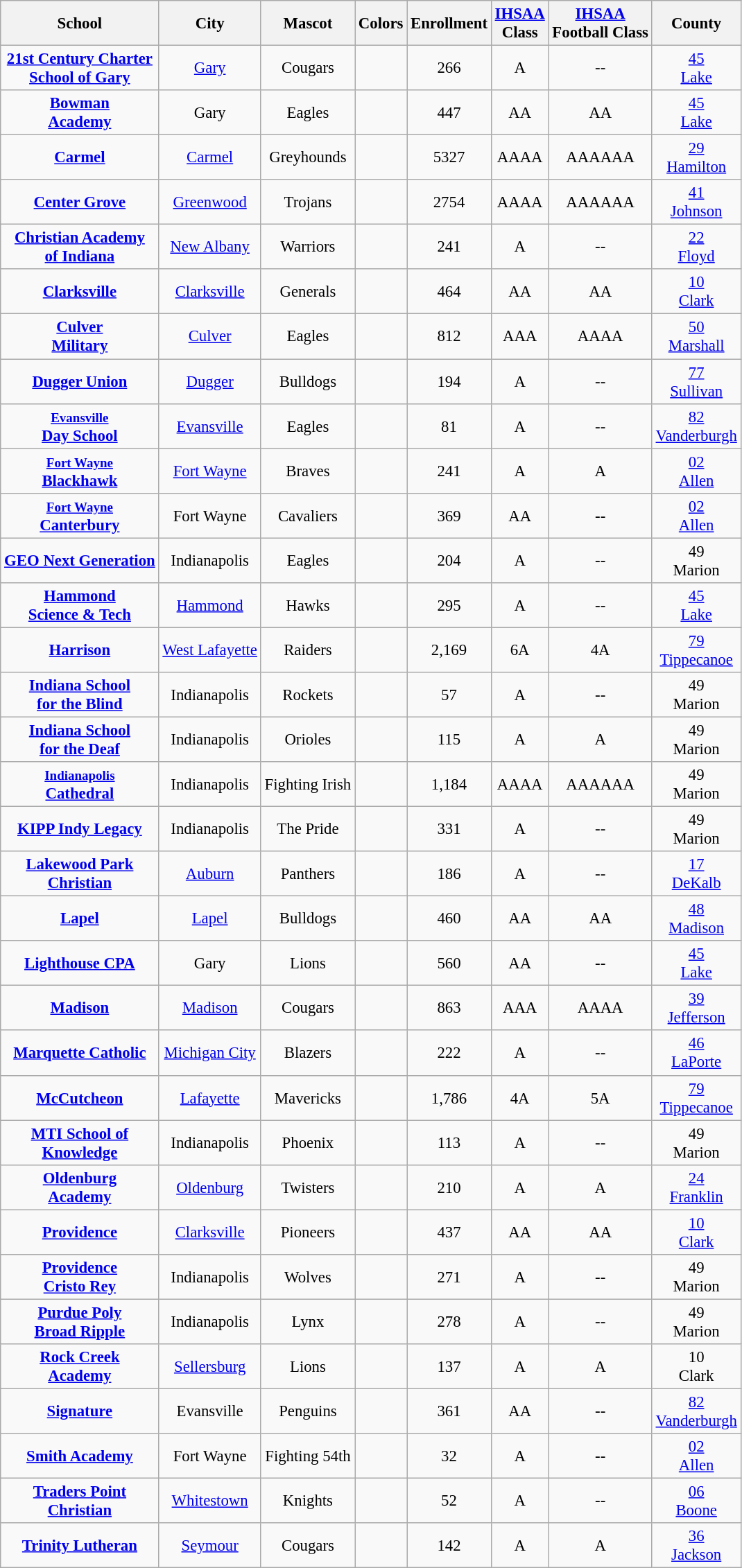<table class="wikitable sortable" style="text-align:center;font-size: 95%">
<tr>
<th>School</th>
<th>City</th>
<th>Mascot</th>
<th>Colors</th>
<th>Enrollment</th>
<th><a href='#'>IHSAA</a><br>Class</th>
<th><a href='#'>IHSAA</a><br>Football Class</th>
<th>County</th>
</tr>
<tr>
<td><strong><a href='#'>21st Century Charter<br>School of Gary</a></strong></td>
<td><a href='#'>Gary</a></td>
<td>Cougars</td>
<td> </td>
<td>266</td>
<td>A</td>
<td>--</td>
<td><a href='#'>45<br>Lake</a></td>
</tr>
<tr>
<td><strong><a href='#'>Bowman<br>Academy</a></strong></td>
<td>Gary</td>
<td>Eagles</td>
<td> </td>
<td>447</td>
<td>AA</td>
<td>AA</td>
<td><a href='#'>45<br>Lake</a></td>
</tr>
<tr>
<td><strong><a href='#'>Carmel</a></strong></td>
<td><a href='#'>Carmel</a></td>
<td>Greyhounds</td>
<td> </td>
<td>5327</td>
<td>AAAA</td>
<td>AAAAAA</td>
<td><a href='#'>29 <br> Hamilton</a></td>
</tr>
<tr>
<td><strong><a href='#'>Center Grove</a></strong></td>
<td><a href='#'>Greenwood</a></td>
<td>Trojans</td>
<td> </td>
<td>2754</td>
<td>AAAA</td>
<td>AAAAAA</td>
<td><a href='#'>41 <br> Johnson</a></td>
</tr>
<tr>
<td><strong><a href='#'>Christian Academy<br>of Indiana</a></strong></td>
<td><a href='#'>New Albany</a></td>
<td>Warriors</td>
<td> </td>
<td>241</td>
<td>A</td>
<td>--</td>
<td><a href='#'>22 <br>Floyd</a></td>
</tr>
<tr>
<td><strong><a href='#'>Clarksville</a></strong></td>
<td><a href='#'>Clarksville</a></td>
<td>Generals</td>
<td>  </td>
<td>464</td>
<td>AA</td>
<td>AA</td>
<td><a href='#'>10 <br> Clark</a></td>
</tr>
<tr>
<td><strong><a href='#'>Culver<br>Military</a></strong></td>
<td><a href='#'>Culver</a></td>
<td>Eagles</td>
<td> </td>
<td>812</td>
<td>AAA</td>
<td>AAAA</td>
<td><a href='#'>50<br>Marshall</a></td>
</tr>
<tr>
<td><strong><a href='#'>Dugger Union</a></strong></td>
<td><a href='#'>Dugger</a></td>
<td>Bulldogs</td>
<td> </td>
<td>194</td>
<td>A</td>
<td>--</td>
<td><a href='#'>77<br>Sullivan</a></td>
</tr>
<tr>
<td><strong><a href='#'><small>Evansville</small><br>Day School</a></strong></td>
<td><a href='#'>Evansville</a></td>
<td>Eagles</td>
<td>  </td>
<td>81</td>
<td>A</td>
<td>--</td>
<td><a href='#'>82<br>Vanderburgh</a></td>
</tr>
<tr>
<td><strong><a href='#'><small>Fort Wayne</small><br>Blackhawk</a></strong></td>
<td><a href='#'>Fort Wayne</a></td>
<td>Braves</td>
<td> </td>
<td>241</td>
<td>A</td>
<td>A</td>
<td><a href='#'>02 <br> Allen</a></td>
</tr>
<tr>
<td><strong><a href='#'><small>Fort Wayne</small><br>Canterbury</a></strong></td>
<td>Fort Wayne</td>
<td>Cavaliers</td>
<td> </td>
<td>369</td>
<td>AA</td>
<td>--</td>
<td><a href='#'>02<br>Allen</a></td>
</tr>
<tr>
<td><strong><a href='#'>GEO Next Generation</a></strong></td>
<td>Indianapolis</td>
<td>Eagles</td>
<td>  </td>
<td>204</td>
<td>A</td>
<td>--</td>
<td>49<br>Marion</td>
</tr>
<tr>
<td><strong><a href='#'>Hammond<br>Science & Tech</a></strong></td>
<td><a href='#'>Hammond</a></td>
<td>Hawks</td>
<td> </td>
<td>295</td>
<td>A</td>
<td>--</td>
<td><a href='#'>45<br>Lake</a></td>
</tr>
<tr>
<td><strong><a href='#'>Harrison</a></strong></td>
<td><a href='#'>West Lafayette</a></td>
<td>Raiders</td>
<td> </td>
<td>2,169</td>
<td>6A</td>
<td>4A</td>
<td><a href='#'>79<br> Tippecanoe</a></td>
</tr>
<tr>
<td><strong><a href='#'>Indiana School<br>for the Blind</a></strong></td>
<td>Indianapolis</td>
<td>Rockets</td>
<td> </td>
<td>57</td>
<td>A</td>
<td>--</td>
<td>49<br>Marion</td>
</tr>
<tr>
<td><strong><a href='#'>Indiana School<br>for the Deaf</a></strong></td>
<td>Indianapolis</td>
<td>Orioles</td>
<td> </td>
<td>115</td>
<td>A</td>
<td>A</td>
<td>49<br>Marion</td>
</tr>
<tr>
<td><strong><a href='#'><small>Indianapolis</small><br>Cathedral</a></strong></td>
<td>Indianapolis</td>
<td>Fighting Irish</td>
<td> </td>
<td>1,184</td>
<td>AAAA</td>
<td>AAAAAA</td>
<td>49<br>Marion</td>
</tr>
<tr>
<td><strong><a href='#'>KIPP Indy Legacy</a></strong></td>
<td>Indianapolis</td>
<td>The Pride</td>
<td> </td>
<td>331</td>
<td>A</td>
<td>--</td>
<td>49<br>Marion</td>
</tr>
<tr>
<td><strong><a href='#'>Lakewood Park <br> Christian</a></strong></td>
<td><a href='#'>Auburn</a></td>
<td>Panthers</td>
<td>  </td>
<td>186</td>
<td>A</td>
<td>--</td>
<td><a href='#'>17<br>DeKalb</a></td>
</tr>
<tr>
<td><strong><a href='#'>Lapel</a></strong></td>
<td><a href='#'>Lapel</a></td>
<td>Bulldogs</td>
<td> </td>
<td>460</td>
<td>AA</td>
<td>AA</td>
<td><a href='#'>48 <br> Madison</a></td>
</tr>
<tr>
<td><strong><a href='#'>Lighthouse CPA</a></strong></td>
<td>Gary</td>
<td>Lions</td>
<td> </td>
<td>560</td>
<td>AA</td>
<td>--</td>
<td><a href='#'>45<br>Lake</a></td>
</tr>
<tr>
<td><strong><a href='#'>Madison</a></strong></td>
<td><a href='#'>Madison</a></td>
<td>Cougars</td>
<td> </td>
<td>863</td>
<td>AAA</td>
<td>AAAA</td>
<td><a href='#'>39<br>Jefferson</a></td>
</tr>
<tr>
<td><strong><a href='#'>Marquette Catholic</a></strong></td>
<td><a href='#'>Michigan City</a></td>
<td>Blazers</td>
<td> </td>
<td>222</td>
<td>A</td>
<td>--</td>
<td><a href='#'>46 <br> LaPorte</a></td>
</tr>
<tr>
<td><strong><a href='#'>McCutcheon</a></strong></td>
<td><a href='#'>Lafayette</a></td>
<td>Mavericks</td>
<td> </td>
<td>1,786</td>
<td>4A</td>
<td>5A</td>
<td><a href='#'>79<br> Tippecanoe</a></td>
</tr>
<tr>
<td><strong><a href='#'>MTI School of<br>Knowledge</a></strong></td>
<td>Indianapolis</td>
<td>Phoenix</td>
<td> </td>
<td>113</td>
<td>A</td>
<td>--</td>
<td>49<br>Marion</td>
</tr>
<tr>
<td><strong><a href='#'>Oldenburg <br>Academy</a></strong></td>
<td><a href='#'>Oldenburg</a></td>
<td>Twisters</td>
<td> </td>
<td>210</td>
<td>A</td>
<td>A</td>
<td><a href='#'>24<br>Franklin</a></td>
</tr>
<tr>
<td><strong><a href='#'>Providence</a></strong></td>
<td><a href='#'>Clarksville</a></td>
<td>Pioneers</td>
<td> </td>
<td>437</td>
<td>AA</td>
<td>AA</td>
<td><a href='#'>10<br>Clark</a></td>
</tr>
<tr>
<td><strong><a href='#'>Providence<br>Cristo Rey</a></strong></td>
<td>Indianapolis</td>
<td>Wolves</td>
<td>  </td>
<td>271</td>
<td>A</td>
<td>--</td>
<td>49<br>Marion</td>
</tr>
<tr>
<td><strong><a href='#'>Purdue Poly<br>Broad Ripple</a></strong></td>
<td>Indianapolis</td>
<td>Lynx</td>
<td> </td>
<td>278</td>
<td>A</td>
<td>--</td>
<td>49<br>Marion</td>
</tr>
<tr>
<td><strong><a href='#'>Rock Creek<br>Academy</a></strong></td>
<td><a href='#'>Sellersburg</a></td>
<td>Lions</td>
<td> </td>
<td>137</td>
<td>A</td>
<td>A</td>
<td>10<br>Clark</td>
</tr>
<tr>
<td><strong><a href='#'>Signature</a></strong></td>
<td>Evansville</td>
<td>Penguins</td>
<td>  </td>
<td>361</td>
<td>AA</td>
<td>--</td>
<td><a href='#'>82<br>Vanderburgh</a></td>
</tr>
<tr>
<td><strong><a href='#'>Smith Academy</a></strong></td>
<td>Fort Wayne</td>
<td>Fighting 54th</td>
<td> </td>
<td>32</td>
<td>A</td>
<td>--</td>
<td><a href='#'>02<br>Allen</a></td>
</tr>
<tr>
<td><strong><a href='#'>Traders Point<br>Christian</a></strong></td>
<td><a href='#'>Whitestown</a></td>
<td>Knights</td>
<td> </td>
<td>52</td>
<td>A</td>
<td>--</td>
<td><a href='#'>06<br>Boone</a></td>
</tr>
<tr>
<td><strong><a href='#'>Trinity Lutheran</a></strong></td>
<td><a href='#'>Seymour</a></td>
<td>Cougars</td>
<td> </td>
<td>142</td>
<td>A</td>
<td>A</td>
<td><a href='#'>36<br>Jackson</a></td>
</tr>
</table>
